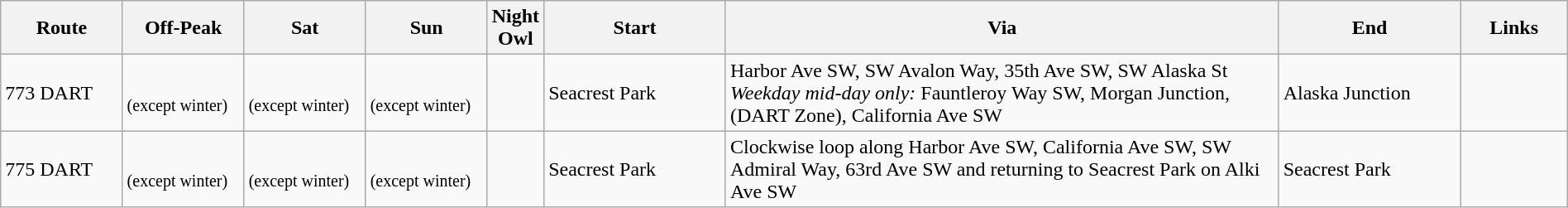<table class="sortable wikitable" width=100%>
<tr>
<th width=8%><strong>Route</strong></th>
<th width=8%><strong>Off-Peak</strong></th>
<th width=8%><strong>Sat</strong></th>
<th width=8%><strong>Sun</strong></th>
<th>Night Owl</th>
<th width=12%><strong>Start</strong></th>
<th width=37%><strong>Via</strong></th>
<th width=12%><strong>End</strong></th>
<th width=7%><strong>Links</strong></th>
</tr>
<tr>
<td>773 DART</td>
<td><br><small>(except winter)</small></td>
<td><br><small>(except winter)</small></td>
<td><br><small>(except winter)</small></td>
<td></td>
<td>Seacrest Park</td>
<td>Harbor Ave SW, SW Avalon Way, 35th Ave SW, SW Alaska St<br><em>Weekday mid-day only:</em> Fauntleroy Way SW, Morgan Junction, (DART Zone), California Ave SW</td>
<td>Alaska Junction</td>
<td><br></td>
</tr>
<tr>
<td>775 DART</td>
<td><br><small>(except winter)</small></td>
<td><br><small>(except winter)</small></td>
<td><br><small>(except winter)</small></td>
<td></td>
<td>Seacrest Park</td>
<td>Clockwise loop along Harbor Ave SW, California Ave SW, SW Admiral Way, 63rd Ave SW and returning to Seacrest Park on Alki Ave SW</td>
<td>Seacrest Park</td>
<td><br></td>
</tr>
</table>
